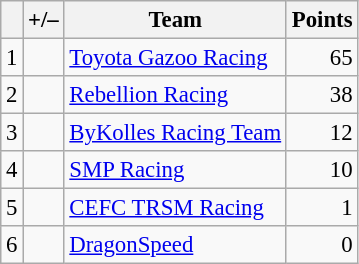<table class="wikitable" style="font-size: 95%;">
<tr>
<th scope="col"></th>
<th scope="col">+/–</th>
<th scope="col">Team</th>
<th scope="col">Points</th>
</tr>
<tr>
<td align="center">1</td>
<td align="left"></td>
<td> <a href='#'>Toyota Gazoo Racing</a></td>
<td align="right">65</td>
</tr>
<tr>
<td align="center">2</td>
<td align="left"></td>
<td> <a href='#'>Rebellion Racing</a></td>
<td align="right">38</td>
</tr>
<tr>
<td align="center">3</td>
<td align="left"></td>
<td> <a href='#'>ByKolles Racing Team</a></td>
<td align="right">12</td>
</tr>
<tr>
<td align="center">4</td>
<td align="left"></td>
<td> <a href='#'>SMP Racing</a></td>
<td align="right">10</td>
</tr>
<tr>
<td align="center">5</td>
<td align="left"></td>
<td> <a href='#'>CEFC TRSM Racing</a></td>
<td align="right">1</td>
</tr>
<tr>
<td align="center">6</td>
<td align="left"></td>
<td> <a href='#'>DragonSpeed</a></td>
<td align="right">0</td>
</tr>
</table>
